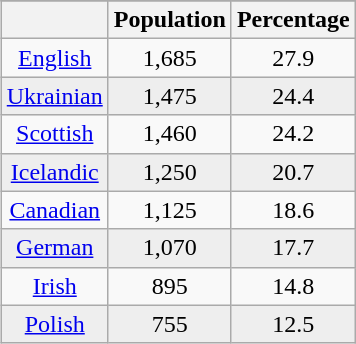<table class="wikitable" style="float:right; margin-left:1em; text-align:center">
<tr style="background:#8899aa;">
</tr>
<tr>
<th></th>
<th>Population</th>
<th>Percentage</th>
</tr>
<tr>
<td><a href='#'>English</a></td>
<td>1,685</td>
<td>27.9</td>
</tr>
<tr style="background:#eee;">
<td><a href='#'>Ukrainian</a></td>
<td>1,475</td>
<td>24.4</td>
</tr>
<tr>
<td><a href='#'>Scottish</a></td>
<td>1,460</td>
<td>24.2</td>
</tr>
<tr style="background:#eee;">
<td><a href='#'>Icelandic</a></td>
<td>1,250</td>
<td>20.7</td>
</tr>
<tr>
<td><a href='#'>Canadian</a></td>
<td>1,125</td>
<td>18.6</td>
</tr>
<tr style="background:#eee;">
<td><a href='#'>German</a></td>
<td>1,070</td>
<td>17.7</td>
</tr>
<tr>
<td><a href='#'>Irish</a></td>
<td>895</td>
<td>14.8</td>
</tr>
<tr style="background:#eee;">
<td><a href='#'>Polish</a></td>
<td>755</td>
<td>12.5</td>
</tr>
</table>
